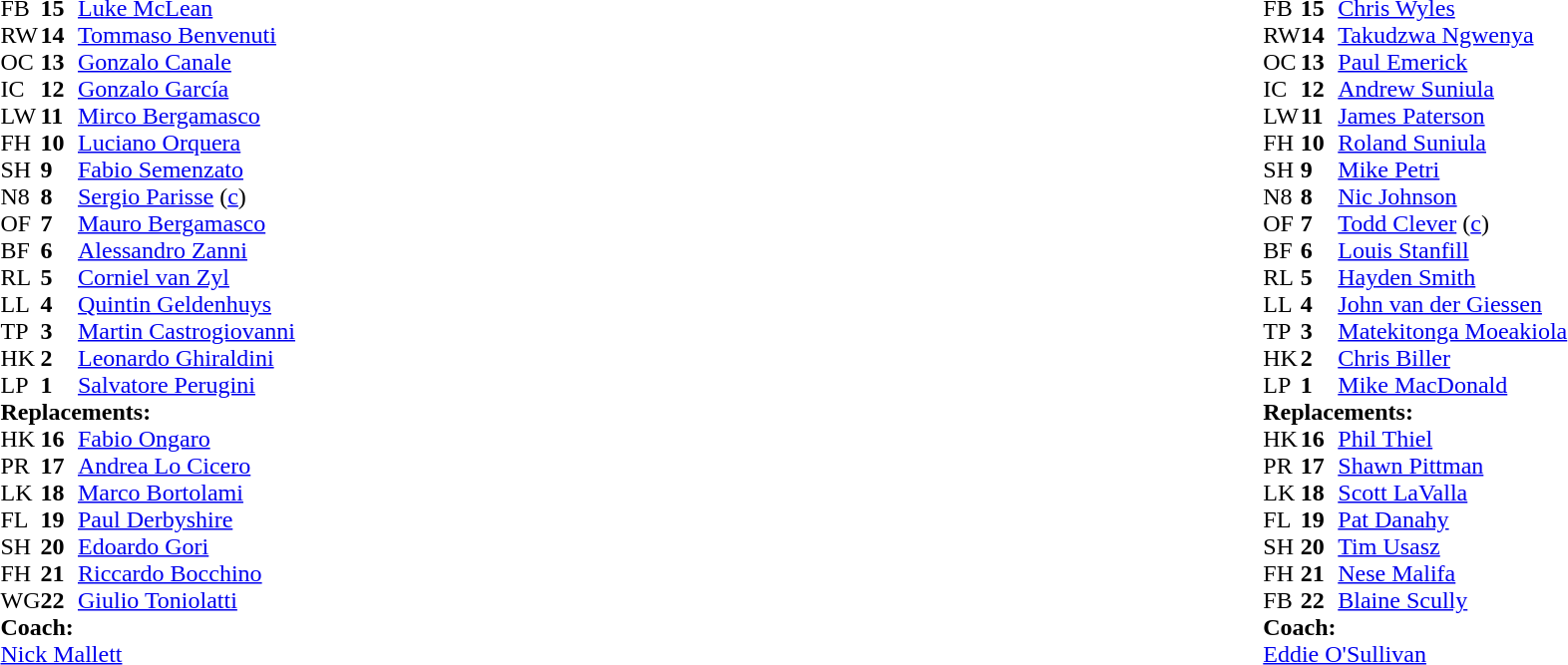<table width="100%">
<tr>
<td style="vertical-align:top" width="50%"><br><table cellspacing="0" cellpadding="0">
<tr>
<th width="25"></th>
<th width="25"></th>
</tr>
<tr>
<td>FB</td>
<td><strong>15</strong></td>
<td><a href='#'>Luke McLean</a></td>
</tr>
<tr>
<td>RW</td>
<td><strong>14</strong></td>
<td><a href='#'>Tommaso Benvenuti</a></td>
<td></td>
<td></td>
</tr>
<tr>
<td>OC</td>
<td><strong>13</strong></td>
<td><a href='#'>Gonzalo Canale</a></td>
</tr>
<tr>
<td>IC</td>
<td><strong>12</strong></td>
<td><a href='#'>Gonzalo García</a></td>
</tr>
<tr>
<td>LW</td>
<td><strong>11</strong></td>
<td><a href='#'>Mirco Bergamasco</a></td>
<td></td>
<td></td>
</tr>
<tr>
<td>FH</td>
<td><strong>10</strong></td>
<td><a href='#'>Luciano Orquera</a></td>
<td></td>
<td></td>
</tr>
<tr>
<td>SH</td>
<td><strong>9</strong></td>
<td><a href='#'>Fabio Semenzato</a></td>
<td></td>
<td></td>
</tr>
<tr>
<td>N8</td>
<td><strong>8</strong></td>
<td><a href='#'>Sergio Parisse</a> (<a href='#'>c</a>)</td>
</tr>
<tr>
<td>OF</td>
<td><strong>7</strong></td>
<td><a href='#'>Mauro Bergamasco</a></td>
</tr>
<tr>
<td>BF</td>
<td><strong>6</strong></td>
<td><a href='#'>Alessandro Zanni</a></td>
</tr>
<tr>
<td>RL</td>
<td><strong>5</strong></td>
<td><a href='#'>Corniel van Zyl</a></td>
</tr>
<tr>
<td>LL</td>
<td><strong>4</strong></td>
<td><a href='#'>Quintin Geldenhuys</a></td>
</tr>
<tr>
<td>TP</td>
<td><strong>3</strong></td>
<td><a href='#'>Martin Castrogiovanni</a></td>
<td></td>
<td></td>
<td></td>
</tr>
<tr>
<td>HK</td>
<td><strong>2</strong></td>
<td><a href='#'>Leonardo Ghiraldini</a></td>
<td></td>
<td></td>
</tr>
<tr>
<td>LP</td>
<td><strong>1</strong></td>
<td><a href='#'>Salvatore Perugini</a></td>
<td></td>
<td></td>
<td></td>
</tr>
<tr>
<td colspan=3><strong>Replacements:</strong></td>
</tr>
<tr>
<td>HK</td>
<td><strong>16</strong></td>
<td><a href='#'>Fabio Ongaro</a></td>
<td></td>
<td></td>
</tr>
<tr>
<td>PR</td>
<td><strong>17</strong></td>
<td><a href='#'>Andrea Lo Cicero</a></td>
<td></td>
<td></td>
</tr>
<tr>
<td>LK</td>
<td><strong>18</strong></td>
<td><a href='#'>Marco Bortolami</a></td>
</tr>
<tr>
<td>FL</td>
<td><strong>19</strong></td>
<td><a href='#'>Paul Derbyshire</a></td>
<td></td>
<td></td>
</tr>
<tr>
<td>SH</td>
<td><strong>20</strong></td>
<td><a href='#'>Edoardo Gori</a></td>
<td></td>
<td></td>
</tr>
<tr>
<td>FH</td>
<td><strong>21</strong></td>
<td><a href='#'>Riccardo Bocchino</a></td>
<td></td>
<td></td>
</tr>
<tr>
<td>WG</td>
<td><strong>22</strong></td>
<td><a href='#'>Giulio Toniolatti</a></td>
<td></td>
<td></td>
</tr>
<tr>
<td colspan=3><strong>Coach:</strong></td>
</tr>
<tr>
<td colspan="4"> <a href='#'>Nick Mallett</a></td>
</tr>
</table>
</td>
<td style="vertical-align:top"></td>
<td style="vertical-align:top" width="50%"><br><table cellspacing="0" cellpadding="0" align="center">
<tr>
<th width="25"></th>
<th width="25"></th>
</tr>
<tr>
<td>FB</td>
<td><strong>15</strong></td>
<td><a href='#'>Chris Wyles</a></td>
</tr>
<tr>
<td>RW</td>
<td><strong>14</strong></td>
<td><a href='#'>Takudzwa Ngwenya</a></td>
</tr>
<tr>
<td>OC</td>
<td><strong>13</strong></td>
<td><a href='#'>Paul Emerick</a></td>
</tr>
<tr>
<td>IC</td>
<td><strong>12</strong></td>
<td><a href='#'>Andrew Suniula</a></td>
<td></td>
<td></td>
</tr>
<tr>
<td>LW</td>
<td><strong>11</strong></td>
<td><a href='#'>James Paterson</a></td>
</tr>
<tr>
<td>FH</td>
<td><strong>10</strong></td>
<td><a href='#'>Roland Suniula</a></td>
<td></td>
<td></td>
</tr>
<tr>
<td>SH</td>
<td><strong>9</strong></td>
<td><a href='#'>Mike Petri</a></td>
<td></td>
<td></td>
</tr>
<tr>
<td>N8</td>
<td><strong>8</strong></td>
<td><a href='#'>Nic Johnson</a></td>
<td></td>
<td></td>
</tr>
<tr>
<td>OF</td>
<td><strong>7</strong></td>
<td><a href='#'>Todd Clever</a> (<a href='#'>c</a>)</td>
</tr>
<tr>
<td>BF</td>
<td><strong>6</strong></td>
<td><a href='#'>Louis Stanfill</a></td>
<td></td>
</tr>
<tr>
<td>RL</td>
<td><strong>5</strong></td>
<td><a href='#'>Hayden Smith</a></td>
</tr>
<tr>
<td>LL</td>
<td><strong>4</strong></td>
<td><a href='#'>John van der Giessen</a></td>
</tr>
<tr>
<td>TP</td>
<td><strong>3</strong></td>
<td><a href='#'>Matekitonga Moeakiola</a></td>
<td></td>
<td colspan="2"></td>
<td></td>
</tr>
<tr>
<td>HK</td>
<td><strong>2</strong></td>
<td><a href='#'>Chris Biller</a></td>
<td></td>
<td></td>
</tr>
<tr>
<td>LP</td>
<td><strong>1</strong></td>
<td><a href='#'>Mike MacDonald</a></td>
</tr>
<tr>
<td colspan=3><strong>Replacements:</strong></td>
</tr>
<tr>
<td>HK</td>
<td><strong>16</strong></td>
<td><a href='#'>Phil Thiel</a></td>
<td></td>
<td></td>
</tr>
<tr>
<td>PR</td>
<td><strong>17</strong></td>
<td><a href='#'>Shawn Pittman</a></td>
<td></td>
<td></td>
<td></td>
<td></td>
</tr>
<tr>
<td>LK</td>
<td><strong>18</strong></td>
<td><a href='#'>Scott LaValla</a></td>
<td></td>
<td></td>
</tr>
<tr>
<td>FL</td>
<td><strong>19</strong></td>
<td><a href='#'>Pat Danahy</a></td>
</tr>
<tr>
<td>SH</td>
<td><strong>20</strong></td>
<td><a href='#'>Tim Usasz</a></td>
<td></td>
<td></td>
</tr>
<tr>
<td>FH</td>
<td><strong>21</strong></td>
<td><a href='#'>Nese Malifa</a></td>
<td></td>
<td></td>
</tr>
<tr>
<td>FB</td>
<td><strong>22</strong></td>
<td><a href='#'>Blaine Scully</a></td>
<td></td>
<td></td>
</tr>
<tr>
<td colspan=3><strong>Coach:</strong></td>
</tr>
<tr>
<td colspan="4"> <a href='#'>Eddie O'Sullivan</a></td>
</tr>
</table>
</td>
</tr>
</table>
